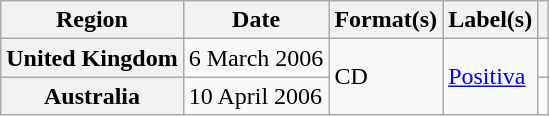<table class="wikitable plainrowheaders">
<tr>
<th scope="col">Region</th>
<th scope="col">Date</th>
<th scope="col">Format(s)</th>
<th scope="col">Label(s)</th>
<th scope="col"></th>
</tr>
<tr>
<th scope="row">United Kingdom</th>
<td>6 March 2006</td>
<td rowspan="2">CD</td>
<td rowspan="2"><a href='#'>Positiva</a></td>
<td></td>
</tr>
<tr>
<th scope="row">Australia</th>
<td>10 April 2006</td>
<td></td>
</tr>
</table>
